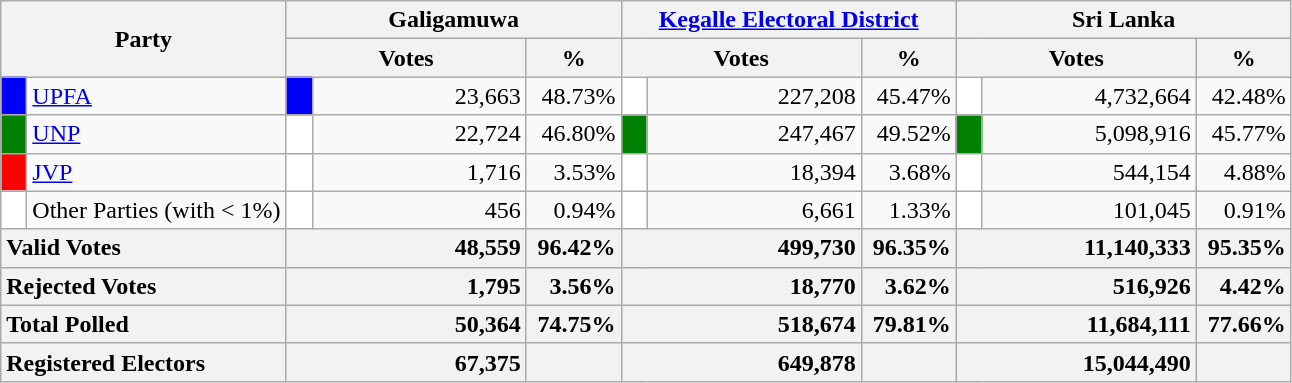<table class="wikitable">
<tr>
<th colspan="2" width="144px"rowspan="2">Party</th>
<th colspan="3" width="216px">Galigamuwa</th>
<th colspan="3" width="216px"><a href='#'>Kegalle Electoral District</a></th>
<th colspan="3" width="216px">Sri Lanka</th>
</tr>
<tr>
<th colspan="2" width="144px">Votes</th>
<th>%</th>
<th colspan="2" width="144px">Votes</th>
<th>%</th>
<th colspan="2" width="144px">Votes</th>
<th>%</th>
</tr>
<tr>
<td style="background-color:blue;" width="10px"></td>
<td style="text-align:left;"><a href='#'>UPFA</a></td>
<td style="background-color:blue;" width="10px"></td>
<td style="text-align:right;">23,663</td>
<td style="text-align:right;">48.73%</td>
<td style="background-color:white;" width="10px"></td>
<td style="text-align:right;">227,208</td>
<td style="text-align:right;">45.47%</td>
<td style="background-color:white;" width="10px"></td>
<td style="text-align:right;">4,732,664</td>
<td style="text-align:right;">42.48%</td>
</tr>
<tr>
<td style="background-color:green;" width="10px"></td>
<td style="text-align:left;"><a href='#'>UNP</a></td>
<td style="background-color:white;" width="10px"></td>
<td style="text-align:right;">22,724</td>
<td style="text-align:right;">46.80%</td>
<td style="background-color:green;" width="10px"></td>
<td style="text-align:right;">247,467</td>
<td style="text-align:right;">49.52%</td>
<td style="background-color:green;" width="10px"></td>
<td style="text-align:right;">5,098,916</td>
<td style="text-align:right;">45.77%</td>
</tr>
<tr>
<td style="background-color:red;" width="10px"></td>
<td style="text-align:left;"><a href='#'>JVP</a></td>
<td style="background-color:white;" width="10px"></td>
<td style="text-align:right;">1,716</td>
<td style="text-align:right;">3.53%</td>
<td style="background-color:white;" width="10px"></td>
<td style="text-align:right;">18,394</td>
<td style="text-align:right;">3.68%</td>
<td style="background-color:white;" width="10px"></td>
<td style="text-align:right;">544,154</td>
<td style="text-align:right;">4.88%</td>
</tr>
<tr>
<td style="background-color:white;" width="10px"></td>
<td style="text-align:left;">Other Parties (with < 1%)</td>
<td style="background-color:white;" width="10px"></td>
<td style="text-align:right;">456</td>
<td style="text-align:right;">0.94%</td>
<td style="background-color:white;" width="10px"></td>
<td style="text-align:right;">6,661</td>
<td style="text-align:right;">1.33%</td>
<td style="background-color:white;" width="10px"></td>
<td style="text-align:right;">101,045</td>
<td style="text-align:right;">0.91%</td>
</tr>
<tr>
<th colspan="2" width="144px"style="text-align:left;">Valid Votes</th>
<th style="text-align:right;"colspan="2" width="144px">48,559</th>
<th style="text-align:right;">96.42%</th>
<th style="text-align:right;"colspan="2" width="144px">499,730</th>
<th style="text-align:right;">96.35%</th>
<th style="text-align:right;"colspan="2" width="144px">11,140,333</th>
<th style="text-align:right;">95.35%</th>
</tr>
<tr>
<th colspan="2" width="144px"style="text-align:left;">Rejected Votes</th>
<th style="text-align:right;"colspan="2" width="144px">1,795</th>
<th style="text-align:right;">3.56%</th>
<th style="text-align:right;"colspan="2" width="144px">18,770</th>
<th style="text-align:right;">3.62%</th>
<th style="text-align:right;"colspan="2" width="144px">516,926</th>
<th style="text-align:right;">4.42%</th>
</tr>
<tr>
<th colspan="2" width="144px"style="text-align:left;">Total Polled</th>
<th style="text-align:right;"colspan="2" width="144px">50,364</th>
<th style="text-align:right;">74.75%</th>
<th style="text-align:right;"colspan="2" width="144px">518,674</th>
<th style="text-align:right;">79.81%</th>
<th style="text-align:right;"colspan="2" width="144px">11,684,111</th>
<th style="text-align:right;">77.66%</th>
</tr>
<tr>
<th colspan="2" width="144px"style="text-align:left;">Registered Electors</th>
<th style="text-align:right;"colspan="2" width="144px">67,375</th>
<th></th>
<th style="text-align:right;"colspan="2" width="144px">649,878</th>
<th></th>
<th style="text-align:right;"colspan="2" width="144px">15,044,490</th>
<th></th>
</tr>
</table>
